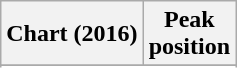<table class="wikitable sortable plainrowheaders" style="text-align:center">
<tr>
<th scope="col">Chart (2016)</th>
<th scope="col">Peak<br> position</th>
</tr>
<tr>
</tr>
<tr>
</tr>
<tr>
</tr>
<tr>
</tr>
<tr>
</tr>
<tr>
</tr>
</table>
